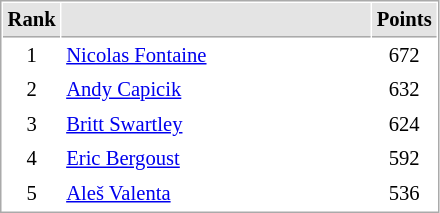<table cellspacing="1" cellpadding="3" style="border:1px solid #AAAAAA;font-size:86%">
<tr bgcolor="#E4E4E4">
<th style="border-bottom:1px solid #AAAAAA" width=10>Rank</th>
<th style="border-bottom:1px solid #AAAAAA" width=200></th>
<th style="border-bottom:1px solid #AAAAAA" width=20>Points</th>
</tr>
<tr>
<td align="center">1</td>
<td> <a href='#'>Nicolas Fontaine</a></td>
<td align=center>672</td>
</tr>
<tr>
<td align="center">2</td>
<td> <a href='#'>Andy Capicik</a></td>
<td align=center>632</td>
</tr>
<tr>
<td align="center">3</td>
<td> <a href='#'>Britt Swartley</a></td>
<td align=center>624</td>
</tr>
<tr>
<td align="center">4</td>
<td> <a href='#'>Eric Bergoust</a></td>
<td align=center>592</td>
</tr>
<tr>
<td align="center">5</td>
<td> <a href='#'>Aleš Valenta</a></td>
<td align=center>536</td>
</tr>
</table>
